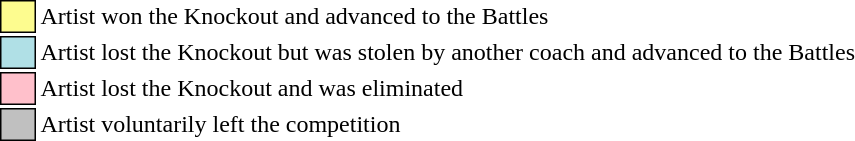<table class="toccolours" style="font-size: 100%">
<tr>
<td style="background:#fdfc8f; border:1px solid black">     </td>
<td>Artist won the Knockout and advanced to the Battles</td>
</tr>
<tr>
<td style="background:#b0e0e6; border:1px solid black">     </td>
<td>Artist lost the Knockout but was stolen by another coach and advanced to the Battles</td>
</tr>
<tr>
<td style="background:pink; border:1px solid black">     </td>
<td>Artist lost the Knockout and was eliminated</td>
</tr>
<tr>
<td style="background:silver; border:1px solid black">     </td>
<td>Artist voluntarily left the competition</td>
</tr>
</table>
